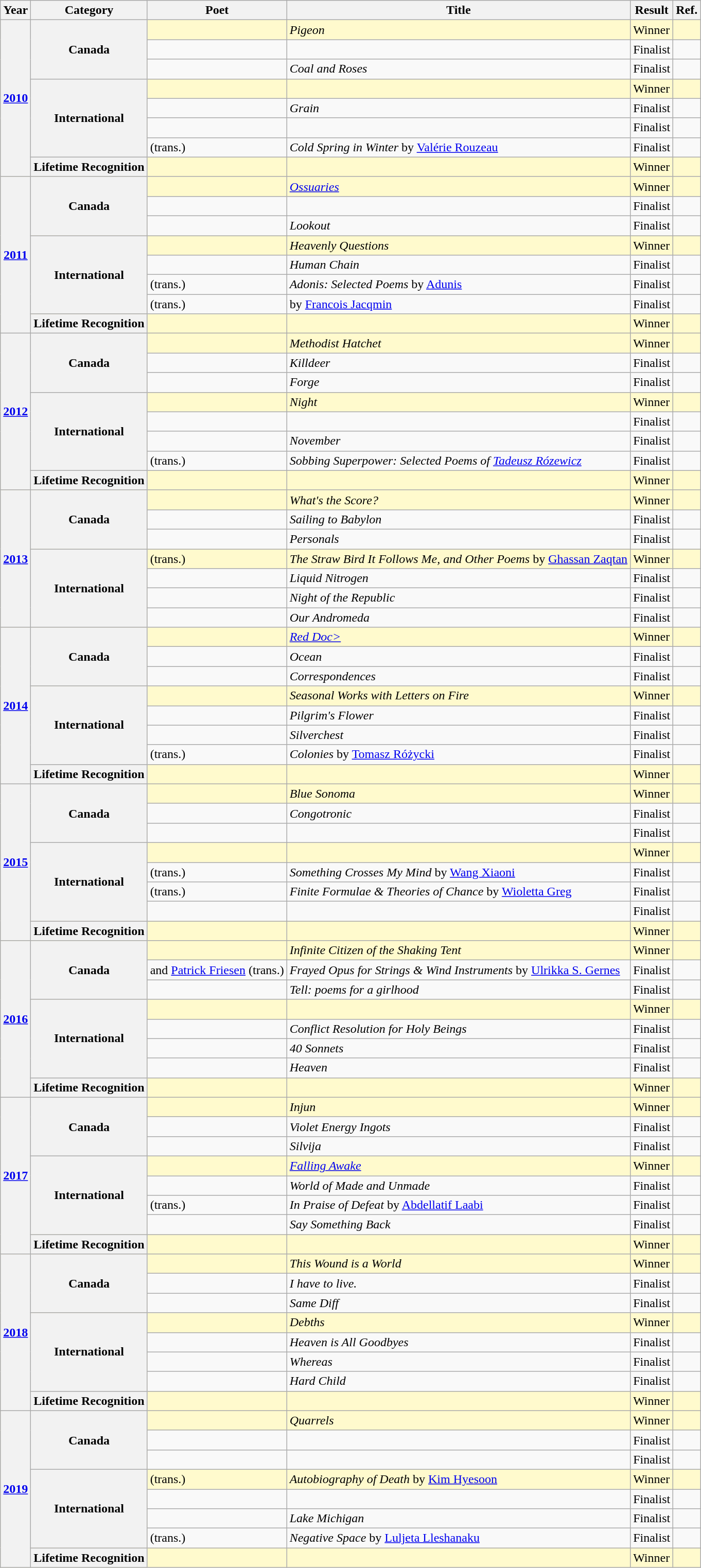<table class="wikitable">
<tr>
<th>Year</th>
<th>Category</th>
<th>Poet</th>
<th>Title</th>
<th>Result</th>
<th>Ref.</th>
</tr>
<tr style=background:LemonChiffon; color:black>
<th rowspan="8"><a href='#'>2010</a></th>
<th rowspan="3">Canada</th>
<td></td>
<td><em>Pigeon</em></td>
<td>Winner</td>
<td></td>
</tr>
<tr>
<td></td>
<td><em></em></td>
<td>Finalist</td>
<td></td>
</tr>
<tr>
<td></td>
<td><em>Coal and Roses</em></td>
<td>Finalist</td>
<td></td>
</tr>
<tr style=background:LemonChiffon; color:black>
<th rowspan="4">International</th>
<td></td>
<td><em></em></td>
<td>Winner</td>
<td></td>
</tr>
<tr>
<td></td>
<td><em>Grain</em></td>
<td>Finalist</td>
<td></td>
</tr>
<tr>
<td></td>
<td><em></em></td>
<td>Finalist</td>
<td></td>
</tr>
<tr>
<td> (trans.)</td>
<td><em>Cold Spring in Winter</em> by <a href='#'>Valérie Rouzeau</a></td>
<td>Finalist</td>
<td></td>
</tr>
<tr style=background:LemonChiffon; color:black>
<th>Lifetime Recognition</th>
<td></td>
<td></td>
<td>Winner</td>
<td></td>
</tr>
<tr style=background:LemonChiffon; color:black>
<th rowspan="8"><a href='#'>2011</a></th>
<th rowspan="3">Canada</th>
<td></td>
<td><em><a href='#'>Ossuaries</a></em></td>
<td>Winner</td>
<td></td>
</tr>
<tr>
<td></td>
<td><em></em></td>
<td>Finalist</td>
<td></td>
</tr>
<tr>
<td></td>
<td><em>Lookout</em></td>
<td>Finalist</td>
<td></td>
</tr>
<tr style=background:LemonChiffon; color:black>
<th rowspan="4">International</th>
<td></td>
<td><em>Heavenly Questions</em></td>
<td>Winner</td>
<td></td>
</tr>
<tr>
<td></td>
<td><em>Human Chain</em></td>
<td>Finalist</td>
<td></td>
</tr>
<tr>
<td> (trans.)</td>
<td><em>Adonis: Selected Poems</em> by <a href='#'>Adunis</a></td>
<td>Finalist</td>
<td></td>
</tr>
<tr>
<td> (trans.)</td>
<td><em></em> by <a href='#'>Francois Jacqmin</a></td>
<td>Finalist</td>
<td></td>
</tr>
<tr style=background:LemonChiffon; color:black>
<th>Lifetime Recognition</th>
<td></td>
<td></td>
<td>Winner</td>
<td></td>
</tr>
<tr style=background:LemonChiffon; color:black>
<th rowspan="8"><a href='#'>2012</a></th>
<th rowspan="3">Canada</th>
<td></td>
<td><em>Methodist Hatchet</em></td>
<td>Winner</td>
<td></td>
</tr>
<tr>
<td></td>
<td><em>Killdeer</em></td>
<td>Finalist</td>
<td></td>
</tr>
<tr>
<td></td>
<td><em>Forge</em></td>
<td>Finalist</td>
<td></td>
</tr>
<tr style=background:LemonChiffon; color:black>
<th rowspan="4">International</th>
<td></td>
<td><em>Night</em></td>
<td>Winner</td>
<td></td>
</tr>
<tr>
<td></td>
<td><em></em></td>
<td>Finalist</td>
<td></td>
</tr>
<tr>
<td></td>
<td><em>November</em></td>
<td>Finalist</td>
<td></td>
</tr>
<tr>
<td> (trans.)</td>
<td><em>Sobbing Superpower: Selected Poems of <a href='#'>Tadeusz Rózewicz</a></em></td>
<td>Finalist</td>
<td></td>
</tr>
<tr style=background:LemonChiffon; color:black>
<th>Lifetime Recognition</th>
<td></td>
<td></td>
<td>Winner</td>
<td></td>
</tr>
<tr style=background:LemonChiffon; color:black>
<th rowspan="7"><a href='#'>2013</a></th>
<th rowspan="3">Canada</th>
<td></td>
<td><em>What's the Score?</em></td>
<td>Winner</td>
<td></td>
</tr>
<tr>
<td></td>
<td><em>Sailing to Babylon</em></td>
<td>Finalist</td>
<td></td>
</tr>
<tr>
<td></td>
<td><em>Personals</em></td>
<td>Finalist</td>
<td></td>
</tr>
<tr style=background:LemonChiffon; color:black>
<th rowspan="4">International</th>
<td> (trans.)</td>
<td><em>The Straw Bird It Follows Me, and Other Poems</em> by <a href='#'>Ghassan Zaqtan</a></td>
<td>Winner</td>
<td></td>
</tr>
<tr>
<td></td>
<td><em>Liquid Nitrogen</em></td>
<td>Finalist</td>
<td></td>
</tr>
<tr>
<td></td>
<td><em>Night of the Republic</em></td>
<td>Finalist</td>
<td></td>
</tr>
<tr>
<td></td>
<td><em>Our Andromeda</em></td>
<td>Finalist</td>
<td></td>
</tr>
<tr style=background:LemonChiffon; color:black>
<th rowspan="8"><a href='#'>2014</a></th>
<th rowspan="3">Canada</th>
<td></td>
<td><em><a href='#'>Red Doc></a></em></td>
<td>Winner</td>
<td></td>
</tr>
<tr>
<td></td>
<td><em>Ocean</em></td>
<td>Finalist</td>
<td></td>
</tr>
<tr>
<td></td>
<td><em>Correspondences</em></td>
<td>Finalist</td>
<td></td>
</tr>
<tr style=background:LemonChiffon; color:black>
<th rowspan="4">International</th>
<td></td>
<td><em>Seasonal Works with Letters on Fire</em></td>
<td>Winner</td>
<td></td>
</tr>
<tr>
<td></td>
<td><em>Pilgrim's Flower</em></td>
<td>Finalist</td>
<td></td>
</tr>
<tr>
<td></td>
<td><em>Silverchest</em></td>
<td>Finalist</td>
<td></td>
</tr>
<tr>
<td> (trans.)</td>
<td><em>Colonies</em> by <a href='#'>Tomasz Różycki</a></td>
<td>Finalist</td>
<td></td>
</tr>
<tr style=background:LemonChiffon; color:black>
<th>Lifetime Recognition</th>
<td></td>
<td></td>
<td>Winner</td>
<td></td>
</tr>
<tr style=background:LemonChiffon; color:black>
<th rowspan="8"><a href='#'>2015</a></th>
<th rowspan="3">Canada</th>
<td></td>
<td><em>Blue Sonoma</em></td>
<td>Winner</td>
<td></td>
</tr>
<tr>
<td></td>
<td><em>Congotronic</em></td>
<td>Finalist</td>
<td></td>
</tr>
<tr>
<td></td>
<td><em></em></td>
<td>Finalist</td>
<td></td>
</tr>
<tr style=background:LemonChiffon; color:black>
<th rowspan="4">International</th>
<td></td>
<td><em></em></td>
<td>Winner</td>
<td></td>
</tr>
<tr>
<td> (trans.)</td>
<td><em>Something Crosses My Mind</em> by <a href='#'>Wang Xiaoni</a></td>
<td>Finalist</td>
<td></td>
</tr>
<tr>
<td> (trans.)</td>
<td><em>Finite Formulae & Theories of Chance</em> by <a href='#'>Wioletta Greg</a></td>
<td>Finalist</td>
<td></td>
</tr>
<tr>
<td></td>
<td><em></em></td>
<td>Finalist</td>
<td></td>
</tr>
<tr style=background:LemonChiffon; color:black>
<th>Lifetime Recognition</th>
<td></td>
<td></td>
<td>Winner</td>
<td></td>
</tr>
<tr style=background:LemonChiffon; color:black>
<th rowspan="8"><a href='#'>2016</a></th>
<th rowspan="3">Canada</th>
<td></td>
<td><em>Infinite Citizen of the Shaking Tent</em></td>
<td>Winner</td>
<td></td>
</tr>
<tr>
<td> and <a href='#'>Patrick Friesen</a> (trans.)</td>
<td><em>Frayed Opus for Strings & Wind Instruments</em> by <a href='#'>Ulrikka S. Gernes</a></td>
<td>Finalist</td>
<td></td>
</tr>
<tr>
<td></td>
<td><em>Tell: poems for a girlhood</em></td>
<td>Finalist</td>
<td></td>
</tr>
<tr style=background:LemonChiffon; color:black>
<th rowspan="4">International</th>
<td></td>
<td><em></em></td>
<td>Winner</td>
<td></td>
</tr>
<tr>
<td></td>
<td><em>Conflict Resolution for Holy Beings</em></td>
<td>Finalist</td>
<td></td>
</tr>
<tr>
<td></td>
<td><em>40 Sonnets</em></td>
<td>Finalist</td>
<td></td>
</tr>
<tr>
<td></td>
<td><em>Heaven</em></td>
<td>Finalist</td>
<td></td>
</tr>
<tr style=background:LemonChiffon; color:black>
<th>Lifetime Recognition</th>
<td></td>
<td></td>
<td>Winner</td>
<td></td>
</tr>
<tr style=background:LemonChiffon; color:black>
<th rowspan="8"><a href='#'>2017</a></th>
<th rowspan="3">Canada</th>
<td></td>
<td><em>Injun</em></td>
<td>Winner</td>
<td></td>
</tr>
<tr>
<td></td>
<td><em>Violet Energy Ingots</em></td>
<td>Finalist</td>
<td></td>
</tr>
<tr>
<td></td>
<td><em>Silvija</em></td>
<td>Finalist</td>
<td></td>
</tr>
<tr style=background:LemonChiffon; color:black>
<th rowspan="4">International</th>
<td></td>
<td><em><a href='#'>Falling Awake</a></em></td>
<td>Winner</td>
<td></td>
</tr>
<tr>
<td></td>
<td><em>World of Made and Unmade</em></td>
<td>Finalist</td>
<td></td>
</tr>
<tr>
<td> (trans.)</td>
<td><em>In Praise of Defeat</em> by <a href='#'>Abdellatif Laabi</a></td>
<td>Finalist</td>
<td></td>
</tr>
<tr>
<td></td>
<td><em>Say Something Back</em></td>
<td>Finalist</td>
<td></td>
</tr>
<tr style=background:LemonChiffon; color:black>
<th>Lifetime Recognition</th>
<td></td>
<td></td>
<td>Winner</td>
<td></td>
</tr>
<tr style=background:LemonChiffon; color:black>
<th rowspan="8"><a href='#'>2018</a></th>
<th rowspan="3">Canada</th>
<td></td>
<td><em>This Wound is a World</em></td>
<td>Winner</td>
<td></td>
</tr>
<tr>
<td></td>
<td><em>I have to live.</em></td>
<td>Finalist</td>
<td></td>
</tr>
<tr>
<td></td>
<td><em>Same Diff</em></td>
<td>Finalist</td>
<td></td>
</tr>
<tr style=background:LemonChiffon; color:black>
<th rowspan="4">International</th>
<td></td>
<td><em>Debths</em></td>
<td>Winner</td>
<td></td>
</tr>
<tr>
<td></td>
<td><em>Heaven is All Goodbyes</em></td>
<td>Finalist</td>
<td></td>
</tr>
<tr>
<td></td>
<td><em>Whereas</em></td>
<td>Finalist</td>
<td></td>
</tr>
<tr>
<td></td>
<td><em>Hard Child</em></td>
<td>Finalist</td>
<td></td>
</tr>
<tr style=background:LemonChiffon; color:black>
<th>Lifetime Recognition</th>
<td></td>
<td></td>
<td>Winner</td>
<td></td>
</tr>
<tr style=background:LemonChiffon; color:black>
<th rowspan="8"><a href='#'>2019</a></th>
<th rowspan="3">Canada</th>
<td></td>
<td><em>Quarrels</em></td>
<td>Winner</td>
<td></td>
</tr>
<tr>
<td></td>
<td><em></em></td>
<td>Finalist</td>
<td></td>
</tr>
<tr>
<td></td>
<td><em></em></td>
<td>Finalist</td>
<td></td>
</tr>
<tr style=background:LemonChiffon; color:black>
<th rowspan="4">International</th>
<td> (trans.)</td>
<td><em>Autobiography of Death</em> by <a href='#'>Kim Hyesoon</a></td>
<td>Winner</td>
<td></td>
</tr>
<tr>
<td></td>
<td><em></em></td>
<td>Finalist</td>
<td></td>
</tr>
<tr>
<td></td>
<td><em>Lake Michigan</em></td>
<td>Finalist</td>
<td></td>
</tr>
<tr>
<td> (trans.)</td>
<td><em>Negative Space</em> by <a href='#'>Luljeta Lleshanaku</a></td>
<td>Finalist</td>
<td></td>
</tr>
<tr style=background:LemonChiffon; color:black>
<th>Lifetime Recognition</th>
<td></td>
<td></td>
<td>Winner</td>
<td></td>
</tr>
</table>
